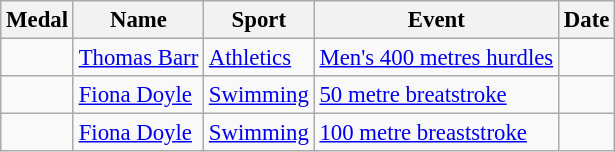<table class="wikitable sortable" style="font-size: 95%">
<tr>
<th>Medal</th>
<th>Name</th>
<th>Sport</th>
<th>Event</th>
<th>Date</th>
</tr>
<tr>
<td></td>
<td><a href='#'>Thomas Barr</a></td>
<td><a href='#'>Athletics</a></td>
<td><a href='#'>Men's 400 metres hurdles</a></td>
<td></td>
</tr>
<tr>
<td></td>
<td><a href='#'>Fiona Doyle</a></td>
<td><a href='#'>Swimming</a></td>
<td><a href='#'>50 metre breatstroke</a></td>
<td></td>
</tr>
<tr>
<td></td>
<td><a href='#'>Fiona Doyle</a></td>
<td><a href='#'>Swimming</a></td>
<td><a href='#'>100 metre breaststroke</a></td>
<td></td>
</tr>
</table>
